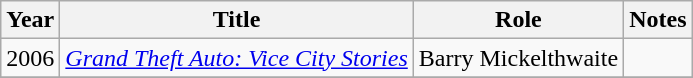<table class="wikitable">
<tr>
<th>Year</th>
<th>Title</th>
<th>Role</th>
<th>Notes</th>
</tr>
<tr>
<td>2006</td>
<td><em><a href='#'>Grand Theft Auto: Vice City Stories</a></em></td>
<td>Barry Mickelthwaite</td>
<td></td>
</tr>
<tr>
</tr>
</table>
